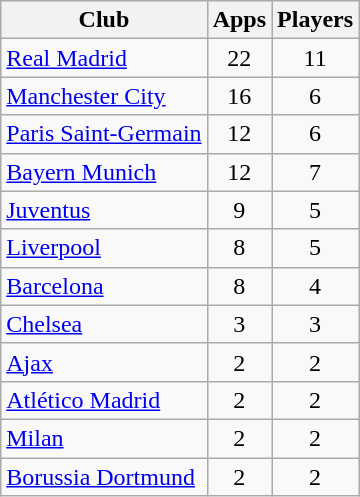<table class="wikitable sortable">
<tr>
<th>Club</th>
<th>Apps</th>
<th>Players</th>
</tr>
<tr>
<td> <a href='#'>Real Madrid</a></td>
<td align="center">22</td>
<td align="center">11</td>
</tr>
<tr>
<td> <a href='#'>Manchester City</a></td>
<td align="center">16</td>
<td align="center">6</td>
</tr>
<tr>
<td> <a href='#'>Paris Saint-Germain</a></td>
<td align="center">12</td>
<td align="center">6</td>
</tr>
<tr>
<td> <a href='#'>Bayern Munich</a></td>
<td align="center">12</td>
<td align="center">7</td>
</tr>
<tr>
<td> <a href='#'>Juventus</a></td>
<td align="center">9</td>
<td align="center">5</td>
</tr>
<tr>
<td> <a href='#'>Liverpool</a></td>
<td align="center">8</td>
<td align="center">5</td>
</tr>
<tr>
<td> <a href='#'>Barcelona</a></td>
<td align="center">8</td>
<td align="center">4</td>
</tr>
<tr>
<td> <a href='#'>Chelsea</a></td>
<td align="center">3</td>
<td align="center">3</td>
</tr>
<tr>
<td> <a href='#'>Ajax</a></td>
<td align="center">2</td>
<td align="center">2</td>
</tr>
<tr>
<td> <a href='#'>Atlético Madrid</a></td>
<td align="center">2</td>
<td align="center">2</td>
</tr>
<tr>
<td> <a href='#'>Milan</a></td>
<td align="center">2</td>
<td align="center">2</td>
</tr>
<tr>
<td> <a href='#'>Borussia Dortmund</a></td>
<td align="center">2</td>
<td align="center">2</td>
</tr>
</table>
